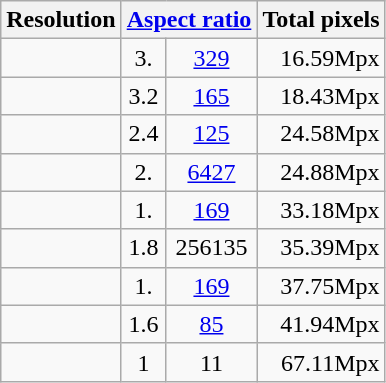<table class="wikitable sortable floatright" style="border-width:0;">
<tr>
<th>Resolution</th>
<th colspan="2"><a href='#'>Aspect ratio</a></th>
<th>Total pixels</th>
</tr>
<tr>
<td align="center"></td>
<td align="center">3.</td>
<td align="center"><a href='#'>329</a></td>
<td align="right">16.59Mpx</td>
</tr>
<tr>
<td align="center"></td>
<td align="center">3.2</td>
<td align="center"><a href='#'>165</a></td>
<td align="right">18.43Mpx</td>
</tr>
<tr>
<td align="center"></td>
<td align="center">2.4</td>
<td align="center"><a href='#'>125</a></td>
<td align="right">24.58Mpx</td>
</tr>
<tr>
<td align="center"></td>
<td align="center">2.</td>
<td align="center"><a href='#'>6427</a></td>
<td align="right">24.88Mpx</td>
</tr>
<tr>
<td align="center"></td>
<td align="center">1.</td>
<td align="center"><a href='#'>169</a></td>
<td align="right">33.18Mpx</td>
</tr>
<tr>
<td align="center"></td>
<td align="center">1.8</td>
<td align="center">256135</td>
<td align="right">35.39Mpx</td>
</tr>
<tr>
<td align="center"></td>
<td align="center">1.</td>
<td align="center"><a href='#'>169</a></td>
<td align="right">37.75Mpx</td>
</tr>
<tr>
<td align="center"></td>
<td align="center">1.6</td>
<td align="center"><a href='#'>85</a></td>
<td align="right">41.94Mpx</td>
</tr>
<tr>
<td align="center"></td>
<td align="center">1</td>
<td align="center">11</td>
<td align="right">67.11Mpx</td>
</tr>
</table>
